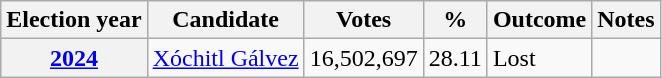<table class="wikitable">
<tr>
<th>Election year</th>
<th>Candidate</th>
<th>Votes</th>
<th>%</th>
<th>Outcome</th>
<th>Notes</th>
</tr>
<tr>
<th><a href='#'>2024</a></th>
<td><a href='#'>Xóchitl Gálvez</a></td>
<td>16,502,697</td>
<td>28.11</td>
<td> Lost</td>
<td></td>
</tr>
</table>
